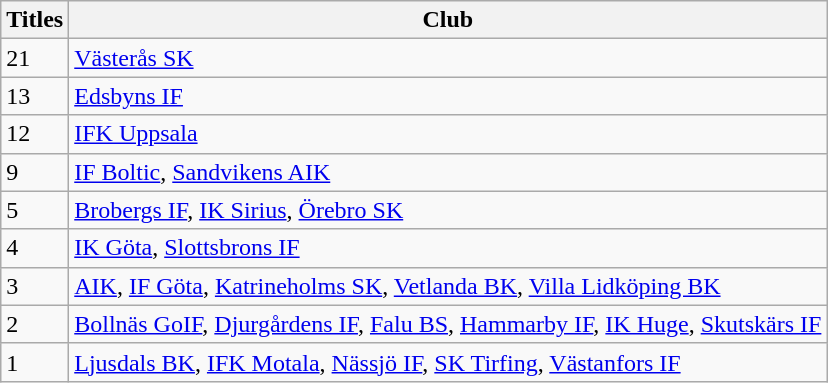<table class="wikitable">
<tr>
<th>Titles</th>
<th>Club</th>
</tr>
<tr>
<td>21</td>
<td><a href='#'>Västerås SK</a></td>
</tr>
<tr>
<td>13</td>
<td><a href='#'>Edsbyns IF</a></td>
</tr>
<tr>
<td>12</td>
<td><a href='#'>IFK Uppsala</a></td>
</tr>
<tr>
<td>9</td>
<td><a href='#'>IF Boltic</a>, <a href='#'>Sandvikens AIK</a></td>
</tr>
<tr>
<td>5</td>
<td><a href='#'>Brobergs IF</a>, <a href='#'>IK Sirius</a>, <a href='#'>Örebro SK</a></td>
</tr>
<tr>
<td>4</td>
<td><a href='#'>IK Göta</a>, <a href='#'>Slottsbrons IF</a></td>
</tr>
<tr>
<td>3</td>
<td><a href='#'>AIK</a>, <a href='#'>IF Göta</a>, <a href='#'>Katrineholms SK</a>, <a href='#'>Vetlanda BK</a>, <a href='#'>Villa Lidköping BK</a></td>
</tr>
<tr>
<td>2</td>
<td><a href='#'>Bollnäs GoIF</a>, <a href='#'>Djurgårdens IF</a>, <a href='#'>Falu BS</a>, <a href='#'>Hammarby IF</a>, <a href='#'>IK Huge</a>, <a href='#'>Skutskärs IF</a></td>
</tr>
<tr>
<td>1</td>
<td><a href='#'>Ljusdals BK</a>, <a href='#'>IFK Motala</a>, <a href='#'>Nässjö IF</a>, <a href='#'>SK Tirfing</a>, <a href='#'>Västanfors IF</a></td>
</tr>
</table>
